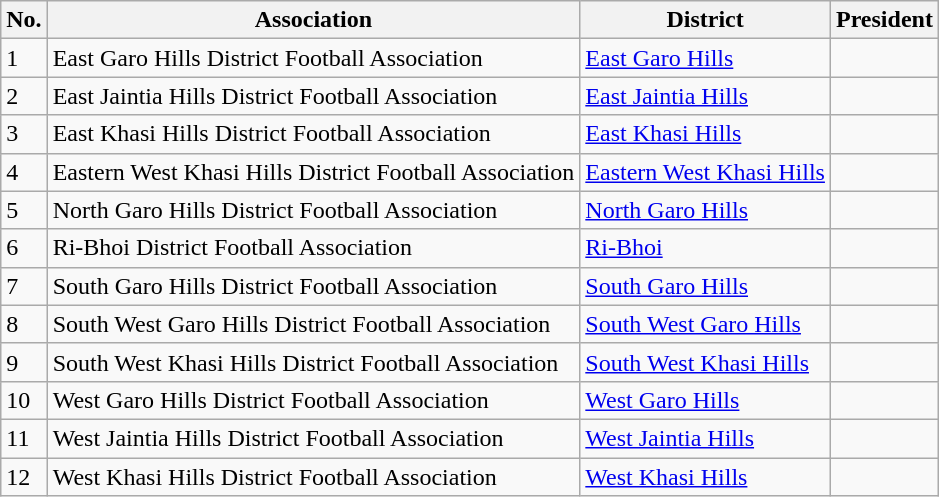<table class="wikitable sortable">
<tr>
<th>No.</th>
<th>Association</th>
<th>District</th>
<th>President</th>
</tr>
<tr>
<td>1</td>
<td>East Garo Hills District Football Association</td>
<td><a href='#'>East Garo Hills</a></td>
<td></td>
</tr>
<tr>
<td>2</td>
<td>East Jaintia Hills District Football Association</td>
<td><a href='#'>East Jaintia Hills</a></td>
<td></td>
</tr>
<tr>
<td>3</td>
<td>East Khasi Hills District Football Association</td>
<td><a href='#'>East Khasi Hills</a></td>
<td></td>
</tr>
<tr>
<td>4</td>
<td>Eastern West Khasi Hills District Football Association</td>
<td><a href='#'>Eastern West Khasi Hills</a></td>
<td></td>
</tr>
<tr>
<td>5</td>
<td>North Garo Hills District Football Association</td>
<td><a href='#'>North Garo Hills</a></td>
<td></td>
</tr>
<tr>
<td>6</td>
<td>Ri-Bhoi District Football Association</td>
<td><a href='#'>Ri-Bhoi</a></td>
<td></td>
</tr>
<tr>
<td>7</td>
<td>South Garo Hills District Football Association</td>
<td><a href='#'>South Garo Hills</a></td>
<td></td>
</tr>
<tr>
<td>8</td>
<td>South West Garo Hills District Football Association</td>
<td><a href='#'>South West Garo Hills</a></td>
<td></td>
</tr>
<tr>
<td>9</td>
<td>South West Khasi Hills District Football Association</td>
<td><a href='#'>South West Khasi Hills</a></td>
<td></td>
</tr>
<tr>
<td>10</td>
<td>West Garo Hills District Football Association</td>
<td><a href='#'>West Garo Hills</a></td>
<td></td>
</tr>
<tr>
<td>11</td>
<td>West Jaintia Hills District Football Association</td>
<td><a href='#'>West Jaintia Hills</a></td>
<td></td>
</tr>
<tr>
<td>12</td>
<td>West Khasi Hills District Football Association</td>
<td><a href='#'>West Khasi Hills</a></td>
<td></td>
</tr>
</table>
